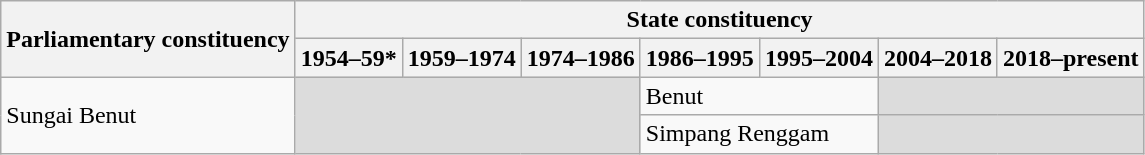<table class="wikitable">
<tr>
<th rowspan="2">Parliamentary constituency</th>
<th colspan="7">State constituency</th>
</tr>
<tr>
<th>1954–59*</th>
<th>1959–1974</th>
<th>1974–1986</th>
<th>1986–1995</th>
<th>1995–2004</th>
<th>2004–2018</th>
<th>2018–present</th>
</tr>
<tr>
<td rowspan="2">Sungai Benut</td>
<td colspan="3" rowspan="2" bgcolor="dcdcdc"></td>
<td colspan="2">Benut</td>
<td colspan="2" bgcolor="dcdcdc"></td>
</tr>
<tr>
<td colspan="2">Simpang Renggam</td>
<td colspan="2" bgcolor="dcdcdc"></td>
</tr>
</table>
